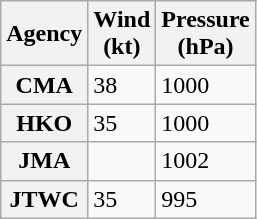<table class="wikitable floatleft">
<tr>
<th>Agency</th>
<th>Wind<br>(kt)</th>
<th>Pressure<br>(hPa)</th>
</tr>
<tr>
<th>CMA</th>
<td>38</td>
<td>1000</td>
</tr>
<tr>
<th>HKO</th>
<td>35</td>
<td>1000</td>
</tr>
<tr>
<th>JMA</th>
<td></td>
<td>1002</td>
</tr>
<tr>
<th>JTWC</th>
<td>35</td>
<td>995</td>
</tr>
</table>
